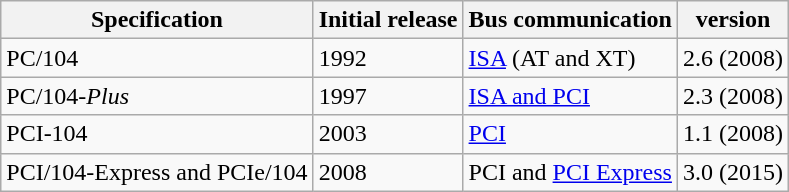<table class="wikitable">
<tr>
<th>Specification</th>
<th>Initial release</th>
<th>Bus communication</th>
<th> version</th>
</tr>
<tr>
<td>PC/104</td>
<td>1992</td>
<td><a href='#'>ISA</a> (AT and XT)</td>
<td>2.6 (2008)</td>
</tr>
<tr>
<td>PC/104-<em>Plus</em></td>
<td>1997</td>
<td><a href='#'>ISA and PCI</a></td>
<td>2.3 (2008)</td>
</tr>
<tr>
<td>PCI-104</td>
<td>2003</td>
<td><a href='#'>PCI</a></td>
<td>1.1 (2008)</td>
</tr>
<tr>
<td>PCI/104-Express and PCIe/104</td>
<td>2008</td>
<td>PCI and <a href='#'>PCI Express</a></td>
<td>3.0 (2015)</td>
</tr>
</table>
